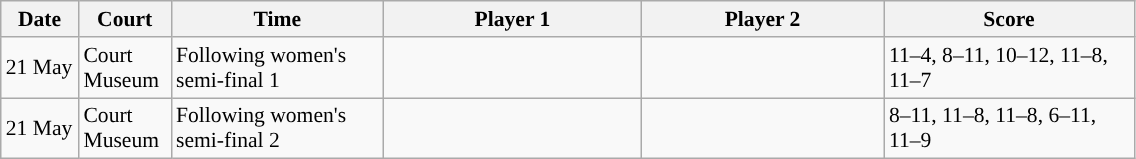<table class="sortable wikitable" style="font-size:90%">
<tr>
<th width="45" class="unsortable">Date</th>
<th width="55">Court</th>
<th width="135">Time</th>
<th width="165">Player 1</th>
<th width="155">Player 2</th>
<th width="160" class="unsortable">Score</th>
</tr>
<tr>
<td>21 May</td>
<td>Court Museum</td>
<td>Following women's semi-final 1</td>
<td><strong></strong></td>
<td></td>
<td>11–4, 8–11, 10–12, 11–8, 11–7</td>
</tr>
<tr>
<td>21 May</td>
<td>Court Museum</td>
<td>Following women's semi-final 2</td>
<td><strong></strong></td>
<td></td>
<td>8–11, 11–8, 11–8, 6–11, 11–9</td>
</tr>
</table>
